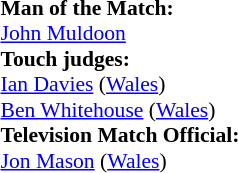<table width=100% style="font-size: 90%">
<tr>
<td><br><strong>Man of the Match:</strong>
<br> <a href='#'>John Muldoon</a><br><strong>Touch judges:</strong>
<br><a href='#'>Ian Davies</a> (<a href='#'>Wales</a>)
<br><a href='#'>Ben Whitehouse</a> (<a href='#'>Wales</a>)
<br><strong>Television Match Official:</strong>
<br><a href='#'>Jon Mason</a> (<a href='#'>Wales</a>)</td>
</tr>
</table>
